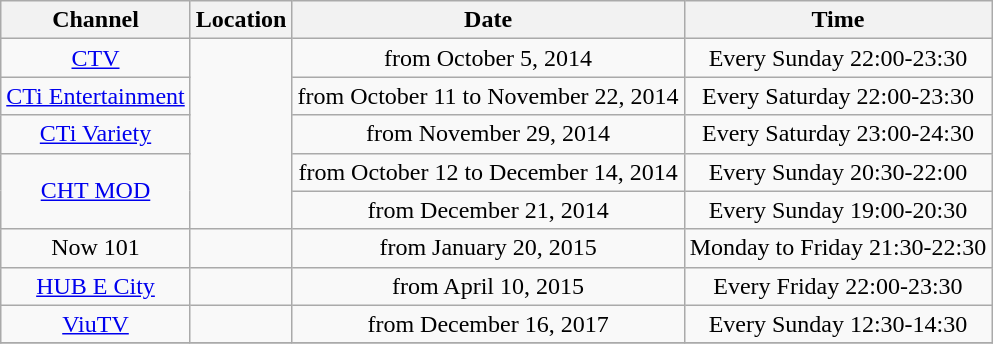<table class="wikitable" style="text-align:center">
<tr>
<th>Channel</th>
<th>Location</th>
<th>Date</th>
<th>Time</th>
</tr>
<tr>
<td><a href='#'>CTV</a></td>
<td rowspan=5></td>
<td>from October 5, 2014</td>
<td>Every Sunday 22:00-23:30</td>
</tr>
<tr>
<td><a href='#'>CTi Entertainment</a></td>
<td>from October 11 to November 22, 2014</td>
<td>Every Saturday 22:00-23:30</td>
</tr>
<tr>
<td><a href='#'>CTi Variety</a></td>
<td>from November 29, 2014</td>
<td>Every Saturday 23:00-24:30</td>
</tr>
<tr>
<td rowspan=2><a href='#'>CHT MOD</a></td>
<td>from October 12 to December 14, 2014</td>
<td>Every Sunday 20:30-22:00</td>
</tr>
<tr>
<td>from December 21, 2014</td>
<td>Every Sunday 19:00-20:30</td>
</tr>
<tr>
<td>Now 101</td>
<td></td>
<td>from January 20, 2015</td>
<td>Monday to Friday 21:30-22:30</td>
</tr>
<tr>
<td><a href='#'>HUB E City</a></td>
<td></td>
<td>from April 10, 2015</td>
<td>Every Friday 22:00-23:30</td>
</tr>
<tr>
<td><a href='#'>ViuTV</a></td>
<td></td>
<td>from December 16, 2017</td>
<td>Every Sunday 12:30-14:30</td>
</tr>
<tr>
</tr>
</table>
